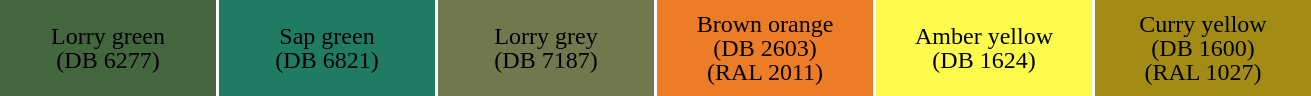<table border=0 cellpadding="8" cellspacing="2" align="left" style="font-size:100%;text-align:center;line-height:1em;">
<tr>
<td style="width:8em;background-color:#43663e">Lorry green<br>(DB 6277)</td>
<td style="width:8em;background-color:#1f7b62">Sap green<br>(DB 6821)</td>
<td style="width:8em;background-color:#71784e">Lorry grey<br>(DB 7187)</td>
<td style="width:8em;background-color:#ec7c25">Brown orange<br>(DB 2603)<br>(RAL 2011)</td>
<td style="width:8em;background-color:#fdfc4c">Amber yellow<br>(DB 1624)</td>
<td style="width:8em;background-color:#a38c15">Curry yellow<br>(DB 1600)<br>(RAL 1027)</td>
</tr>
</table>
